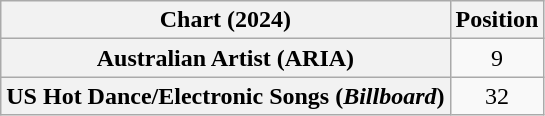<table class="wikitable plainrowheaders" style="text-align:center">
<tr>
<th scope="col">Chart (2024)</th>
<th scope="col">Position</th>
</tr>
<tr>
<th scope="row">Australian Artist (ARIA)</th>
<td>9</td>
</tr>
<tr>
<th scope="row">US Hot Dance/Electronic Songs (<em>Billboard</em>)</th>
<td>32</td>
</tr>
</table>
